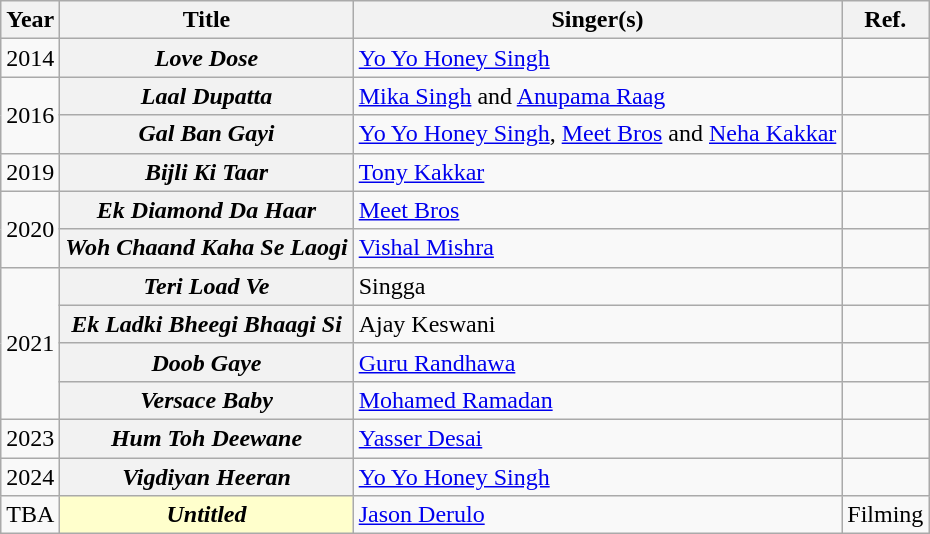<table class="wikitable plainrowheaders" style="text-align: left;">
<tr>
<th scope="col">Year</th>
<th scope="col">Title</th>
<th scope="col" class="unsortable">Singer(s)</th>
<th>Ref.</th>
</tr>
<tr>
<td>2014</td>
<th scope="row"><em>Love Dose</em></th>
<td><a href='#'>Yo Yo Honey Singh</a></td>
<td></td>
</tr>
<tr>
<td rowspan="2">2016</td>
<th scope="row"><em>Laal Dupatta</em></th>
<td><a href='#'>Mika Singh</a> and <a href='#'>Anupama Raag</a></td>
<td></td>
</tr>
<tr>
<th scope="row"><em>Gal Ban Gayi</em></th>
<td><a href='#'>Yo Yo Honey Singh</a>, <a href='#'>Meet Bros</a> and <a href='#'>Neha Kakkar</a></td>
<td></td>
</tr>
<tr>
<td>2019</td>
<th scope="row"><em>Bijli Ki Taar</em></th>
<td><a href='#'>Tony Kakkar</a></td>
<td></td>
</tr>
<tr>
<td rowspan="2">2020</td>
<th scope="row"><em>Ek Diamond Da Haar</em></th>
<td><a href='#'>Meet Bros</a></td>
<td></td>
</tr>
<tr>
<th scope="row"><em>Woh Chaand Kaha Se Laogi</em></th>
<td><a href='#'>Vishal Mishra</a></td>
<td></td>
</tr>
<tr>
<td rowspan="4">2021</td>
<th scope="row"><em>Teri Load Ve</em></th>
<td>Singga</td>
<td></td>
</tr>
<tr>
<th scope="row"><em>Ek Ladki Bheegi Bhaagi Si</em></th>
<td>Ajay Keswani</td>
<td></td>
</tr>
<tr>
<th scope="row"><em>Doob Gaye</em></th>
<td><a href='#'>Guru Randhawa</a></td>
<td></td>
</tr>
<tr>
<th scope="row"><em>Versace Baby</em></th>
<td><a href='#'>Mohamed Ramadan</a></td>
<td></td>
</tr>
<tr>
<td>2023</td>
<th scope="row"><em>Hum Toh Deewane</em></th>
<td><a href='#'>Yasser Desai</a></td>
<td></td>
</tr>
<tr>
<td>2024</td>
<th scope="row"><em>Vigdiyan Heeran</em></th>
<td><a href='#'>Yo Yo Honey Singh</a></td>
<td></td>
</tr>
<tr>
<td>TBA</td>
<th scope="row" style="background: #ffc;"><em>Untitled</em></th>
<td><a href='#'>Jason Derulo</a></td>
<td>Filming</td>
</tr>
</table>
